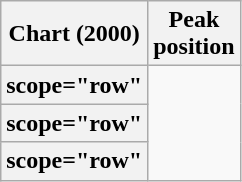<table class="wikitable plainrowheaders sortable">
<tr>
<th scope="col">Chart (2000)</th>
<th scope="col">Peak<br>position</th>
</tr>
<tr>
<th>scope="row" </th>
</tr>
<tr>
<th>scope="row" </th>
</tr>
<tr>
<th>scope="row" </th>
</tr>
</table>
